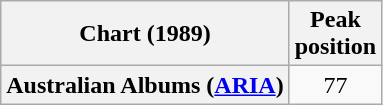<table class="wikitable sortable plainrowheaders" style="text-align:center">
<tr>
<th scope="col">Chart (1989)</th>
<th scope="col">Peak<br>position</th>
</tr>
<tr>
<th scope="row">Australian Albums (<a href='#'>ARIA</a>)</th>
<td>77</td>
</tr>
</table>
